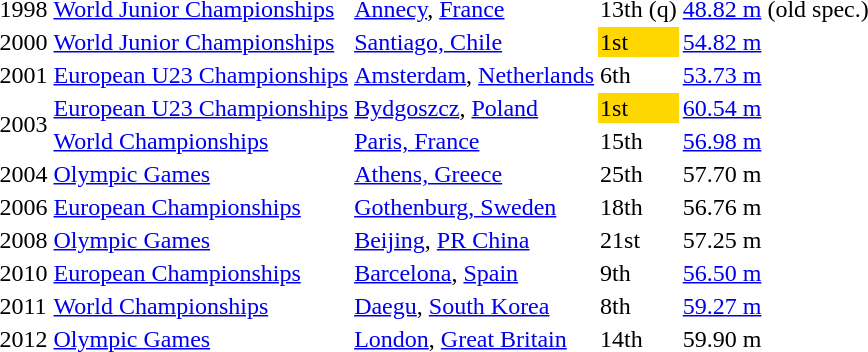<table>
<tr>
<td>1998</td>
<td><a href='#'>World Junior Championships</a></td>
<td><a href='#'>Annecy</a>, <a href='#'>France</a></td>
<td>13th (q)</td>
<td><a href='#'>48.82 m</a> (old spec.)</td>
</tr>
<tr>
<td>2000</td>
<td><a href='#'>World Junior Championships</a></td>
<td><a href='#'>Santiago, Chile</a></td>
<td bgcolor="gold">1st</td>
<td><a href='#'>54.82 m</a></td>
</tr>
<tr>
<td>2001</td>
<td><a href='#'>European U23 Championships</a></td>
<td><a href='#'>Amsterdam</a>, <a href='#'>Netherlands</a></td>
<td>6th</td>
<td><a href='#'>53.73 m</a></td>
</tr>
<tr>
<td rowspan=2>2003</td>
<td><a href='#'>European U23 Championships</a></td>
<td><a href='#'>Bydgoszcz</a>, <a href='#'>Poland</a></td>
<td bgcolor="gold">1st</td>
<td><a href='#'>60.54 m</a></td>
</tr>
<tr>
<td><a href='#'>World Championships</a></td>
<td><a href='#'>Paris, France</a></td>
<td>15th</td>
<td><a href='#'>56.98 m</a></td>
</tr>
<tr>
<td>2004</td>
<td><a href='#'>Olympic Games</a></td>
<td><a href='#'>Athens, Greece</a></td>
<td>25th</td>
<td>57.70 m</td>
</tr>
<tr>
<td>2006</td>
<td><a href='#'>European Championships</a></td>
<td><a href='#'>Gothenburg, Sweden</a></td>
<td>18th</td>
<td>56.76 m</td>
</tr>
<tr>
<td>2008</td>
<td><a href='#'>Olympic Games</a></td>
<td><a href='#'>Beijing</a>, <a href='#'>PR China</a></td>
<td>21st</td>
<td>57.25 m</td>
</tr>
<tr>
<td>2010</td>
<td><a href='#'>European Championships</a></td>
<td><a href='#'>Barcelona</a>, <a href='#'>Spain</a></td>
<td>9th</td>
<td><a href='#'>56.50 m</a></td>
</tr>
<tr>
<td>2011</td>
<td><a href='#'>World Championships</a></td>
<td><a href='#'>Daegu</a>, <a href='#'>South Korea</a></td>
<td>8th</td>
<td><a href='#'>59.27 m</a></td>
</tr>
<tr>
<td>2012</td>
<td><a href='#'>Olympic Games</a></td>
<td><a href='#'>London</a>, <a href='#'>Great Britain</a></td>
<td>14th</td>
<td>59.90 m</td>
</tr>
</table>
